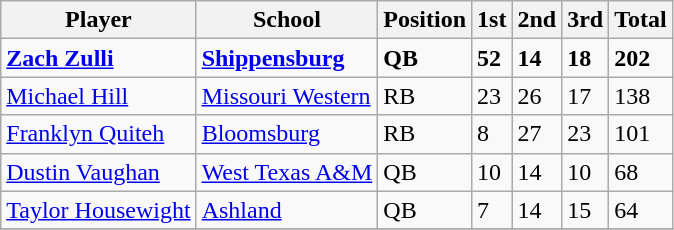<table class="wikitable">
<tr>
<th>Player</th>
<th>School</th>
<th>Position</th>
<th>1st</th>
<th>2nd</th>
<th>3rd</th>
<th>Total</th>
</tr>
<tr>
<td><strong><a href='#'>Zach Zulli</a></strong></td>
<td><strong><a href='#'>Shippensburg</a></strong></td>
<td><strong>QB</strong></td>
<td><strong>52</strong></td>
<td><strong>14</strong></td>
<td><strong>18</strong></td>
<td><strong>202</strong></td>
</tr>
<tr>
<td><a href='#'>Michael Hill</a></td>
<td><a href='#'>Missouri Western</a></td>
<td>RB</td>
<td>23</td>
<td>26</td>
<td>17</td>
<td>138</td>
</tr>
<tr>
<td><a href='#'>Franklyn Quiteh</a></td>
<td><a href='#'>Bloomsburg</a></td>
<td>RB</td>
<td>8</td>
<td>27</td>
<td>23</td>
<td>101</td>
</tr>
<tr>
<td><a href='#'>Dustin Vaughan</a></td>
<td><a href='#'>West Texas A&M</a></td>
<td>QB</td>
<td>10</td>
<td>14</td>
<td>10</td>
<td>68</td>
</tr>
<tr>
<td><a href='#'>Taylor Housewight</a></td>
<td><a href='#'>Ashland</a></td>
<td>QB</td>
<td>7</td>
<td>14</td>
<td>15</td>
<td>64</td>
</tr>
<tr>
</tr>
</table>
